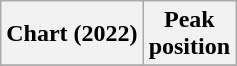<table class="wikitable plainrowheaders" style="text-align:center">
<tr>
<th scope="col">Chart (2022)</th>
<th scope="col">Peak<br>position</th>
</tr>
<tr>
</tr>
</table>
